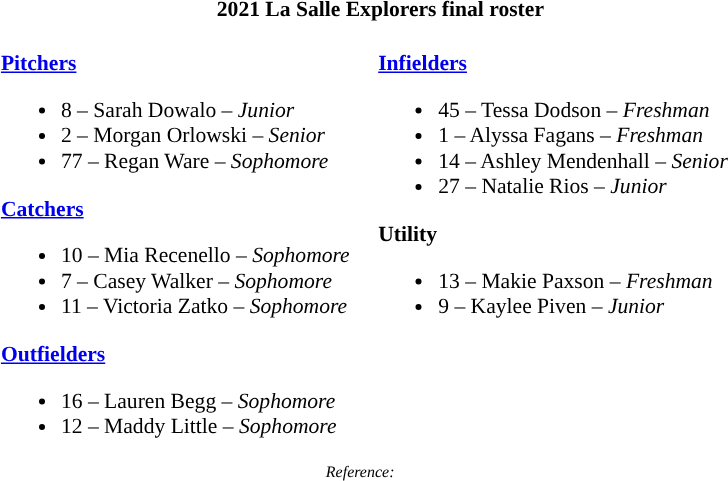<table class="toccolours" style="border-collapse:collapse; font-size:90%;">
<tr>
<th colspan=9>2021 La Salle Explorers final roster</th>
</tr>
<tr>
<td width="03"> </td>
<td valign="top"><br><strong><a href='#'>Pitchers</a></strong><ul><li>8 – Sarah Dowalo – <em>Junior</em></li><li>2 – Morgan Orlowski – <em>Senior</em></li><li>77 – Regan Ware – <em>Sophomore</em></li></ul><strong><a href='#'>Catchers</a></strong><ul><li>10 – Mia Recenello – <em>Sophomore</em></li><li>7 – Casey Walker – <em>Sophomore</em></li><li>11 – Victoria Zatko – <em>Sophomore</em></li></ul><strong><a href='#'>Outfielders</a></strong><ul><li>16 – Lauren Begg – <em>Sophomore</em></li><li>12 – Maddy Little – <em>Sophomore</em></li></ul></td>
<td width="15"> </td>
<td valign="top"><br><strong><a href='#'>Infielders</a></strong><ul><li>45 – Tessa Dodson – <em>Freshman</em></li><li>1 – Alyssa Fagans – <em>Freshman</em></li><li>14 – Ashley Mendenhall – <em>Senior</em></li><li>27 – Natalie Rios – <em>Junior</em></li></ul><strong>Utility</strong><ul><li>13 – Makie Paxson – <em>Freshman</em></li><li>9 – Kaylee Piven – <em>Junior</em></li></ul></td>
<td width="25"> </td>
</tr>
<tr>
<td colspan="4"  style="font-size:8pt; text-align:center;"><em>Reference:</em></td>
</tr>
</table>
